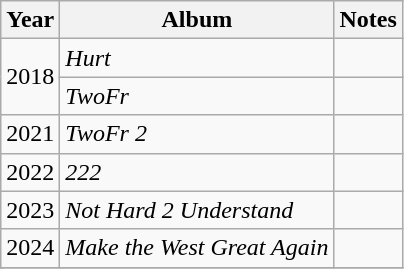<table class="wikitable sortable">
<tr>
<th>Year</th>
<th>Album</th>
<th>Notes</th>
</tr>
<tr>
<td rowspan="2">2018</td>
<td><em>Hurt</em></td>
<td></td>
</tr>
<tr>
<td><em>TwoFr</em></td>
<td></td>
</tr>
<tr>
<td>2021</td>
<td><em>TwoFr 2</em></td>
<td></td>
</tr>
<tr>
<td>2022</td>
<td><em>222</em></td>
<td></td>
</tr>
<tr>
<td>2023</td>
<td><em>Not Hard 2 Understand</em></td>
<td></td>
</tr>
<tr>
<td>2024</td>
<td><em>Make the West Great Again</em></td>
<td></td>
</tr>
<tr>
</tr>
</table>
